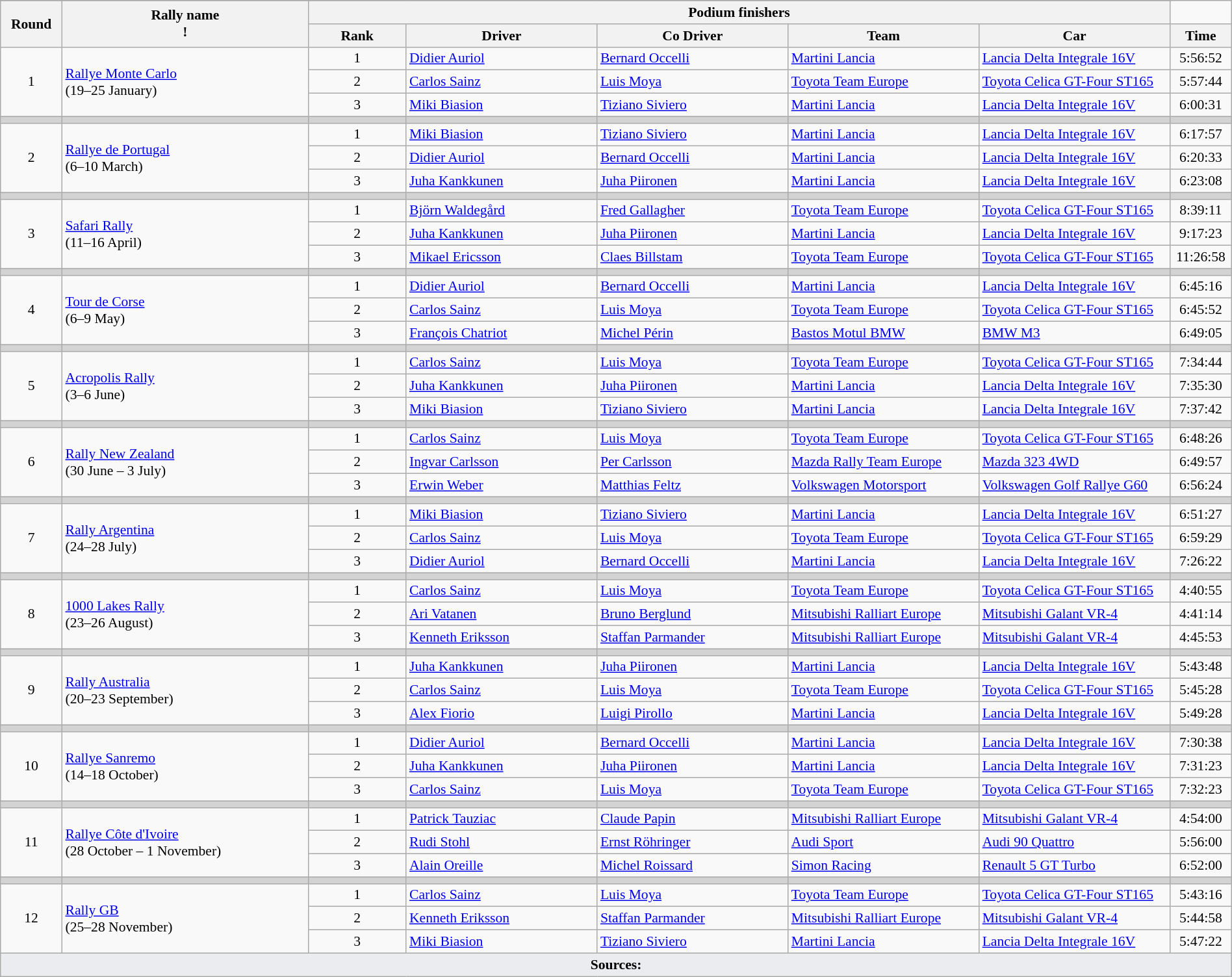<table class="wikitable" width="100%" align=center style="font-size:90%;">
<tr>
</tr>
<tr style="background:#efefef;">
<th width=5% rowspan=2>Round</th>
<th width=20% rowspan=2>Rally name<br>!</th>
<th width=70% colspan=5>Podium finishers</th>
</tr>
<tr>
<th>Rank</th>
<th style="width:5em">Driver</th>
<th style="width:5em">Co Driver</th>
<th style="width:5em">Team</th>
<th style="width:5em">Car</th>
<th style="width:5em">Time</th>
</tr>
<tr>
<td rowspan=3 align=center>1</td>
<td rowspan=3> <a href='#'>Rallye Monte Carlo</a><br>(19–25 January)</td>
<td align=center>1</td>
<td> <a href='#'>Didier Auriol</a></td>
<td> <a href='#'>Bernard Occelli</a></td>
<td> <a href='#'>Martini Lancia</a></td>
<td><a href='#'>Lancia Delta Integrale 16V</a></td>
<td align=center>5:56:52</td>
</tr>
<tr>
<td align=center>2</td>
<td> <a href='#'>Carlos Sainz</a></td>
<td> <a href='#'>Luis Moya</a></td>
<td> <a href='#'>Toyota Team Europe</a></td>
<td><a href='#'>Toyota Celica GT-Four ST165</a></td>
<td align=center>5:57:44</td>
</tr>
<tr>
<td align=center>3</td>
<td> <a href='#'>Miki Biasion</a></td>
<td> <a href='#'>Tiziano Siviero</a></td>
<td> <a href='#'>Martini Lancia</a></td>
<td><a href='#'>Lancia Delta Integrale 16V</a></td>
<td align=center>6:00:31</td>
</tr>
<tr style="background:lightgrey;">
<td></td>
<td></td>
<td></td>
<td></td>
<td></td>
<td></td>
<td></td>
<td></td>
</tr>
<tr>
<td rowspan=3 align=center>2</td>
<td rowspan=3> <a href='#'>Rallye de Portugal</a><br>(6–10 March)</td>
<td align=center>1</td>
<td> <a href='#'>Miki Biasion</a></td>
<td> <a href='#'>Tiziano Siviero</a></td>
<td> <a href='#'>Martini Lancia</a></td>
<td><a href='#'>Lancia Delta Integrale 16V</a></td>
<td align=center>6:17:57</td>
</tr>
<tr>
<td align=center>2</td>
<td> <a href='#'>Didier Auriol</a></td>
<td> <a href='#'>Bernard Occelli</a></td>
<td> <a href='#'>Martini Lancia</a></td>
<td><a href='#'>Lancia Delta Integrale 16V</a></td>
<td align=center>6:20:33</td>
</tr>
<tr>
<td align=center>3</td>
<td> <a href='#'>Juha Kankkunen</a></td>
<td> <a href='#'>Juha Piironen</a></td>
<td> <a href='#'>Martini Lancia</a></td>
<td><a href='#'>Lancia Delta Integrale 16V</a></td>
<td align=center>6:23:08</td>
</tr>
<tr style="background:lightgrey;">
<td></td>
<td></td>
<td></td>
<td></td>
<td></td>
<td></td>
<td></td>
<td></td>
</tr>
<tr>
<td rowspan=3 align=center>3</td>
<td rowspan=3> <a href='#'>Safari Rally</a><br>(11–16 April)</td>
<td align=center>1</td>
<td> <a href='#'>Björn Waldegård</a></td>
<td> <a href='#'>Fred Gallagher</a></td>
<td> <a href='#'>Toyota Team Europe</a></td>
<td><a href='#'>Toyota Celica GT-Four ST165</a></td>
<td align=center>8:39:11</td>
</tr>
<tr>
<td align=center>2</td>
<td> <a href='#'>Juha Kankkunen</a></td>
<td> <a href='#'>Juha Piironen</a></td>
<td> <a href='#'>Martini Lancia</a></td>
<td><a href='#'>Lancia Delta Integrale 16V</a></td>
<td align=center>9:17:23</td>
</tr>
<tr>
<td align=center>3</td>
<td> <a href='#'>Mikael Ericsson</a></td>
<td> <a href='#'>Claes Billstam</a></td>
<td> <a href='#'>Toyota Team Europe</a></td>
<td><a href='#'>Toyota Celica GT-Four ST165</a></td>
<td align=center>11:26:58</td>
</tr>
<tr style="background:lightgrey;">
<td></td>
<td></td>
<td></td>
<td></td>
<td></td>
<td></td>
<td></td>
<td></td>
</tr>
<tr>
<td rowspan=3 align=center>4</td>
<td rowspan=3> <a href='#'>Tour de Corse</a><br>(6–9 May)</td>
<td align=center>1</td>
<td> <a href='#'>Didier Auriol</a></td>
<td> <a href='#'>Bernard Occelli</a></td>
<td> <a href='#'>Martini Lancia</a></td>
<td><a href='#'>Lancia Delta Integrale 16V</a></td>
<td align=center>6:45:16</td>
</tr>
<tr>
<td align=center>2</td>
<td> <a href='#'>Carlos Sainz</a></td>
<td> <a href='#'>Luis Moya</a></td>
<td> <a href='#'>Toyota Team Europe</a></td>
<td><a href='#'>Toyota Celica GT-Four ST165</a></td>
<td align=center>6:45:52</td>
</tr>
<tr>
<td align=center>3</td>
<td> <a href='#'>François Chatriot</a></td>
<td> <a href='#'>Michel Périn</a></td>
<td> <a href='#'>Bastos Motul BMW</a></td>
<td><a href='#'>BMW M3</a></td>
<td align=center>6:49:05</td>
</tr>
<tr style="background:lightgrey;">
<td></td>
<td></td>
<td></td>
<td></td>
<td></td>
<td></td>
<td></td>
<td></td>
</tr>
<tr>
<td rowspan=3 align=center>5</td>
<td rowspan=3> <a href='#'>Acropolis Rally</a><br>(3–6 June)</td>
<td align=center>1</td>
<td> <a href='#'>Carlos Sainz</a></td>
<td> <a href='#'>Luis Moya</a></td>
<td> <a href='#'>Toyota Team Europe</a></td>
<td><a href='#'>Toyota Celica GT-Four ST165</a></td>
<td align=center>7:34:44</td>
</tr>
<tr>
<td align=center>2</td>
<td> <a href='#'>Juha Kankkunen</a></td>
<td> <a href='#'>Juha Piironen</a></td>
<td> <a href='#'>Martini Lancia</a></td>
<td><a href='#'>Lancia Delta Integrale 16V</a></td>
<td align=center>7:35:30</td>
</tr>
<tr>
<td align=center>3</td>
<td> <a href='#'>Miki Biasion</a></td>
<td> <a href='#'>Tiziano Siviero</a></td>
<td> <a href='#'>Martini Lancia</a></td>
<td><a href='#'>Lancia Delta Integrale 16V</a></td>
<td align=center>7:37:42</td>
</tr>
<tr style="background:lightgrey;">
<td></td>
<td></td>
<td></td>
<td></td>
<td></td>
<td></td>
<td></td>
<td></td>
</tr>
<tr>
<td rowspan=3 align=center>6</td>
<td rowspan=3> <a href='#'>Rally New Zealand</a><br>(30 June – 3 July)</td>
<td align=center>1</td>
<td> <a href='#'>Carlos Sainz</a></td>
<td> <a href='#'>Luis Moya</a></td>
<td> <a href='#'>Toyota Team Europe</a></td>
<td><a href='#'>Toyota Celica GT-Four ST165</a></td>
<td align=center>6:48:26</td>
</tr>
<tr>
<td align=center>2</td>
<td> <a href='#'>Ingvar Carlsson</a></td>
<td> <a href='#'>Per Carlsson</a></td>
<td> <a href='#'>Mazda Rally Team Europe</a></td>
<td><a href='#'>Mazda 323 4WD</a></td>
<td align=center>6:49:57</td>
</tr>
<tr>
<td align=center>3</td>
<td> <a href='#'>Erwin Weber</a></td>
<td> <a href='#'>Matthias Feltz</a></td>
<td> <a href='#'>Volkswagen Motorsport</a></td>
<td><a href='#'>Volkswagen Golf Rallye G60</a></td>
<td align=center>6:56:24</td>
</tr>
<tr style="background:lightgrey;">
<td></td>
<td></td>
<td></td>
<td></td>
<td></td>
<td></td>
<td></td>
<td></td>
</tr>
<tr>
<td rowspan=3 align=center>7</td>
<td rowspan=3> <a href='#'>Rally Argentina</a><br>(24–28 July)</td>
<td align=center>1</td>
<td> <a href='#'>Miki Biasion</a></td>
<td> <a href='#'>Tiziano Siviero</a></td>
<td> <a href='#'>Martini Lancia</a></td>
<td><a href='#'>Lancia Delta Integrale 16V</a></td>
<td align=center>6:51:27</td>
</tr>
<tr>
<td align=center>2</td>
<td> <a href='#'>Carlos Sainz</a></td>
<td> <a href='#'>Luis Moya</a></td>
<td> <a href='#'>Toyota Team Europe</a></td>
<td><a href='#'>Toyota Celica GT-Four ST165</a></td>
<td align=center>6:59:29</td>
</tr>
<tr>
<td align=center>3</td>
<td> <a href='#'>Didier Auriol</a></td>
<td> <a href='#'>Bernard Occelli</a></td>
<td> <a href='#'>Martini Lancia</a></td>
<td><a href='#'>Lancia Delta Integrale 16V</a></td>
<td align=center>7:26:22</td>
</tr>
<tr style="background:lightgrey;">
<td></td>
<td></td>
<td></td>
<td></td>
<td></td>
<td></td>
<td></td>
<td></td>
</tr>
<tr>
<td rowspan=3 align=center>8</td>
<td rowspan=3> <a href='#'>1000 Lakes Rally</a><br>(23–26 August)</td>
<td align=center>1</td>
<td> <a href='#'>Carlos Sainz</a></td>
<td> <a href='#'>Luis Moya</a></td>
<td> <a href='#'>Toyota Team Europe</a></td>
<td><a href='#'>Toyota Celica GT-Four ST165</a></td>
<td align=center>4:40:55</td>
</tr>
<tr>
<td align=center>2</td>
<td> <a href='#'>Ari Vatanen</a></td>
<td> <a href='#'>Bruno Berglund</a></td>
<td> <a href='#'>Mitsubishi Ralliart Europe</a></td>
<td><a href='#'>Mitsubishi Galant VR-4</a></td>
<td align=center>4:41:14</td>
</tr>
<tr>
<td align=center>3</td>
<td> <a href='#'>Kenneth Eriksson</a></td>
<td> <a href='#'>Staffan Parmander</a></td>
<td> <a href='#'>Mitsubishi Ralliart Europe</a></td>
<td><a href='#'>Mitsubishi Galant VR-4</a></td>
<td align=center>4:45:53</td>
</tr>
<tr style="background:lightgrey;">
<td></td>
<td></td>
<td></td>
<td></td>
<td></td>
<td></td>
<td></td>
<td></td>
</tr>
<tr>
<td rowspan=3 align=center>9</td>
<td rowspan=3> <a href='#'>Rally Australia</a><br>(20–23 September)</td>
<td align=center>1</td>
<td> <a href='#'>Juha Kankkunen</a></td>
<td> <a href='#'>Juha Piironen</a></td>
<td> <a href='#'>Martini Lancia</a></td>
<td><a href='#'>Lancia Delta Integrale 16V</a></td>
<td align=center>5:43:48</td>
</tr>
<tr>
<td align=center>2</td>
<td> <a href='#'>Carlos Sainz</a></td>
<td> <a href='#'>Luis Moya</a></td>
<td> <a href='#'>Toyota Team Europe</a></td>
<td><a href='#'>Toyota Celica GT-Four ST165</a></td>
<td align=center>5:45:28</td>
</tr>
<tr>
<td align=center>3</td>
<td> <a href='#'>Alex Fiorio</a></td>
<td> <a href='#'>Luigi Pirollo</a></td>
<td> <a href='#'>Martini Lancia</a></td>
<td><a href='#'>Lancia Delta Integrale 16V</a></td>
<td align=center>5:49:28</td>
</tr>
<tr style="background:lightgrey;">
<td></td>
<td></td>
<td></td>
<td></td>
<td></td>
<td></td>
<td></td>
<td></td>
</tr>
<tr>
<td rowspan=3 align=center>10</td>
<td rowspan=3> <a href='#'>Rallye Sanremo</a><br>(14–18 October)</td>
<td align=center>1</td>
<td> <a href='#'>Didier Auriol</a></td>
<td> <a href='#'>Bernard Occelli</a></td>
<td> <a href='#'>Martini Lancia</a></td>
<td><a href='#'>Lancia Delta Integrale 16V</a></td>
<td align=center>7:30:38</td>
</tr>
<tr>
<td align=center>2</td>
<td> <a href='#'>Juha Kankkunen</a></td>
<td> <a href='#'>Juha Piironen</a></td>
<td> <a href='#'>Martini Lancia</a></td>
<td><a href='#'>Lancia Delta Integrale 16V</a></td>
<td align=center>7:31:23</td>
</tr>
<tr>
<td align=center>3</td>
<td> <a href='#'>Carlos Sainz</a></td>
<td> <a href='#'>Luis Moya</a></td>
<td> <a href='#'>Toyota Team Europe</a></td>
<td><a href='#'>Toyota Celica GT-Four ST165</a></td>
<td align=center>7:32:23</td>
</tr>
<tr style="background:lightgrey;">
<td></td>
<td></td>
<td></td>
<td></td>
<td></td>
<td></td>
<td></td>
<td></td>
</tr>
<tr>
<td rowspan=3 align=center>11</td>
<td rowspan=3> <a href='#'>Rallye Côte d'Ivoire</a><br>(28 October – 1 November)</td>
<td align=center>1</td>
<td> <a href='#'>Patrick Tauziac</a></td>
<td> <a href='#'>Claude Papin</a></td>
<td> <a href='#'>Mitsubishi Ralliart Europe</a></td>
<td><a href='#'>Mitsubishi Galant VR-4</a></td>
<td align=center>4:54:00</td>
</tr>
<tr>
<td align=center>2</td>
<td> <a href='#'>Rudi Stohl</a></td>
<td> <a href='#'>Ernst Röhringer</a></td>
<td> <a href='#'>Audi Sport</a></td>
<td><a href='#'>Audi 90 Quattro</a></td>
<td align=center>5:56:00</td>
</tr>
<tr>
<td align=center>3</td>
<td> <a href='#'>Alain Oreille</a></td>
<td> <a href='#'>Michel Roissard</a></td>
<td> <a href='#'>Simon Racing</a></td>
<td><a href='#'>Renault 5 GT Turbo</a></td>
<td align=center>6:52:00</td>
</tr>
<tr style="background:lightgrey;">
<td></td>
<td></td>
<td></td>
<td></td>
<td></td>
<td></td>
<td></td>
<td></td>
</tr>
<tr>
<td rowspan=3 align=center>12</td>
<td rowspan=3> <a href='#'>Rally GB</a><br>(25–28 November)</td>
<td align=center>1</td>
<td> <a href='#'>Carlos Sainz</a></td>
<td> <a href='#'>Luis Moya</a></td>
<td> <a href='#'>Toyota Team Europe</a></td>
<td><a href='#'>Toyota Celica GT-Four ST165</a></td>
<td align=center>5:43:16</td>
</tr>
<tr>
<td align=center>2</td>
<td> <a href='#'>Kenneth Eriksson</a></td>
<td> <a href='#'>Staffan Parmander</a></td>
<td> <a href='#'>Mitsubishi Ralliart Europe</a></td>
<td><a href='#'>Mitsubishi Galant VR-4</a></td>
<td align=center>5:44:58</td>
</tr>
<tr>
<td align=center>3</td>
<td> <a href='#'>Miki Biasion</a></td>
<td> <a href='#'>Tiziano Siviero</a></td>
<td> <a href='#'>Martini Lancia</a></td>
<td><a href='#'>Lancia Delta Integrale 16V</a></td>
<td align=center>5:47:22</td>
</tr>
<tr>
<td colspan="15" style="background-color:#EAECF0;text-align:center"><strong>Sources:</strong></td>
</tr>
</table>
